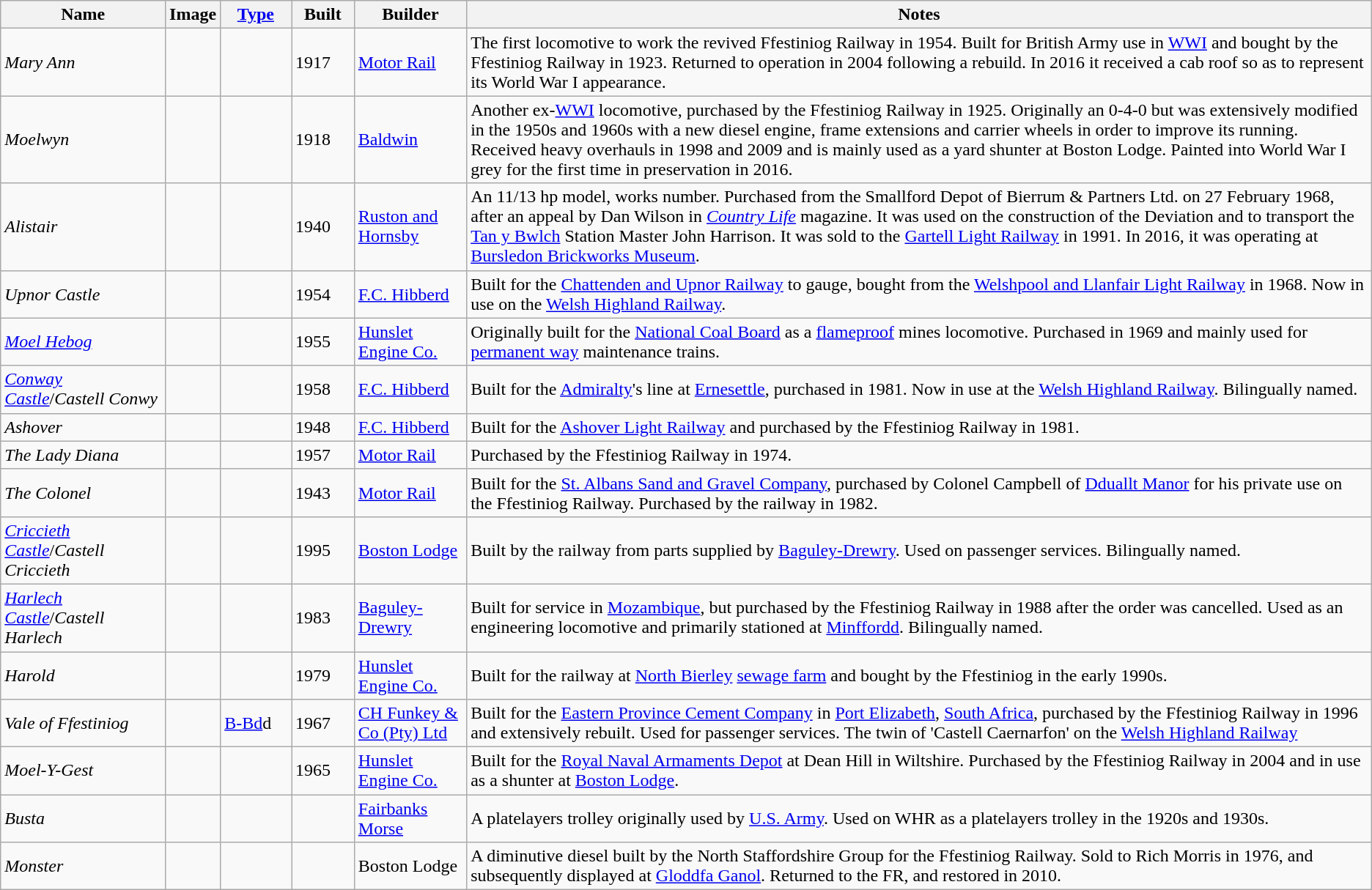<table class="wikitable">
<tr>
<th>Name</th>
<th>Image</th>
<th>   <a href='#'>Type</a>   </th>
<th>  Built  </th>
<th>Builder</th>
<th>Notes</th>
</tr>
<tr>
<td><em>Mary Ann</em></td>
<td></td>
<td></td>
<td>1917</td>
<td><a href='#'>Motor Rail</a></td>
<td>The first locomotive to work the revived Ffestiniog Railway in 1954. Built for British Army use in <a href='#'>WWI</a> and bought by the Ffestiniog Railway in 1923. Returned to operation in 2004 following a rebuild. In 2016 it received a cab roof so as to represent its World War I appearance.</td>
</tr>
<tr>
<td><em>Moelwyn</em></td>
<td></td>
<td></td>
<td>1918</td>
<td><a href='#'>Baldwin</a></td>
<td>Another ex-<a href='#'>WWI</a> locomotive, purchased by the Ffestiniog Railway in 1925. Originally an 0-4-0  but was extensively modified in the 1950s and 1960s with a new diesel engine, frame extensions and carrier wheels in order to improve its running. Received heavy overhauls in 1998 and 2009 and is mainly used as a yard shunter at Boston Lodge. Painted into World War I grey for the first time in preservation in 2016.</td>
</tr>
<tr>
<td><em>Alistair</em></td>
<td></td>
<td></td>
<td>1940</td>
<td><a href='#'>Ruston and Hornsby</a></td>
<td>An 11/13 hp model, works number. Purchased from the Smallford Depot of Bierrum & Partners Ltd. on 27 February 1968, after an appeal by Dan Wilson in <em><a href='#'>Country Life</a></em> magazine. It was used on the construction of the Deviation and to transport the <a href='#'>Tan y Bwlch</a> Station Master John Harrison. It was sold to the <a href='#'>Gartell Light Railway</a> in 1991. In 2016, it was operating at <a href='#'>Bursledon Brickworks Museum</a>.</td>
</tr>
<tr>
<td><em>Upnor Castle</em></td>
<td></td>
<td></td>
<td>1954</td>
<td><a href='#'>F.C. Hibberd</a></td>
<td>Built for the <a href='#'>Chattenden and Upnor Railway</a> to  gauge, bought from the <a href='#'>Welshpool and Llanfair Light Railway</a> in 1968. Now in use on the <a href='#'>Welsh Highland Railway</a>.</td>
</tr>
<tr>
<td><em><a href='#'>Moel Hebog</a></em></td>
<td></td>
<td></td>
<td>1955</td>
<td><a href='#'>Hunslet Engine Co.</a></td>
<td>Originally built for the <a href='#'>National Coal Board</a> as a <a href='#'>flameproof</a> mines locomotive. Purchased in 1969 and mainly used for <a href='#'>permanent way</a> maintenance trains.</td>
</tr>
<tr>
<td><em><a href='#'>Conway Castle</a></em>/<em>Castell Conwy</em></td>
<td></td>
<td></td>
<td>1958</td>
<td><a href='#'>F.C. Hibberd</a></td>
<td>Built for the <a href='#'>Admiralty</a>'s line at <a href='#'>Ernesettle</a>, purchased in 1981. Now in use at the <a href='#'>Welsh Highland Railway</a>. Bilingually named.</td>
</tr>
<tr>
<td><em>Ashover</em></td>
<td></td>
<td></td>
<td>1948</td>
<td><a href='#'>F.C. Hibberd</a></td>
<td>Built for the <a href='#'>Ashover Light Railway</a> and purchased by the Ffestiniog Railway in 1981.</td>
</tr>
<tr>
<td><em>The Lady Diana</em></td>
<td></td>
<td></td>
<td>1957</td>
<td><a href='#'>Motor Rail</a></td>
<td>Purchased by the Ffestiniog Railway in 1974.</td>
</tr>
<tr>
<td><em>The Colonel</em></td>
<td></td>
<td></td>
<td>1943</td>
<td><a href='#'>Motor Rail</a></td>
<td>Built for the <a href='#'>St. Albans Sand and Gravel Company</a>, purchased by Colonel Campbell of <a href='#'>Dduallt Manor</a> for his private use on the Ffestiniog Railway. Purchased by the railway in 1982.</td>
</tr>
<tr>
<td><em><a href='#'>Criccieth Castle</a></em>/<em>Castell Criccieth</em></td>
<td></td>
<td></td>
<td>1995</td>
<td><a href='#'>Boston Lodge</a></td>
<td>Built by the railway from parts supplied by <a href='#'>Baguley-Drewry</a>. Used on passenger services. Bilingually named.</td>
</tr>
<tr>
<td><em><a href='#'>Harlech Castle</a></em>/<em>Castell Harlech</em></td>
<td></td>
<td></td>
<td>1983</td>
<td><a href='#'>Baguley-Drewry</a></td>
<td>Built for service in <a href='#'>Mozambique</a>, but purchased by the Ffestiniog Railway in 1988 after the order was cancelled. Used as an engineering locomotive and primarily stationed at <a href='#'>Minffordd</a>. Bilingually named.</td>
</tr>
<tr>
<td><em>Harold</em></td>
<td></td>
<td></td>
<td>1979</td>
<td><a href='#'>Hunslet Engine Co.</a></td>
<td>Built for the railway at <a href='#'>North Bierley</a> <a href='#'>sewage farm</a> and bought by the Ffestiniog in the early 1990s.</td>
</tr>
<tr>
<td><em>Vale of Ffestiniog</em></td>
<td></td>
<td><a href='#'>B-Bd</a>d</td>
<td>1967</td>
<td><a href='#'>CH Funkey & Co (Pty) Ltd</a></td>
<td>Built for the <a href='#'>Eastern Province Cement Company</a> in <a href='#'>Port Elizabeth</a>, <a href='#'>South Africa</a>, purchased by the Ffestiniog Railway in 1996 and extensively rebuilt. Used for passenger services. The twin of 'Castell Caernarfon' on the <a href='#'>Welsh Highland Railway</a></td>
</tr>
<tr>
<td><em>Moel-Y-Gest</em></td>
<td></td>
<td></td>
<td>1965</td>
<td><a href='#'>Hunslet Engine Co.</a></td>
<td>Built for the <a href='#'>Royal Naval Armaments Depot</a> at Dean Hill in Wiltshire. Purchased by the Ffestiniog Railway in 2004 and in use as a shunter at <a href='#'>Boston Lodge</a>.</td>
</tr>
<tr>
<td><em>Busta</em></td>
<td></td>
<td></td>
<td></td>
<td><a href='#'>Fairbanks Morse</a></td>
<td>A platelayers trolley originally used by <a href='#'>U.S. Army</a>. Used on WHR as a platelayers trolley in the 1920s and 1930s.</td>
</tr>
<tr>
<td><em>Monster</em></td>
<td></td>
<td></td>
<td></td>
<td>Boston Lodge</td>
<td>A diminutive diesel built by the North Staffordshire Group for the Ffestiniog Railway. Sold to Rich Morris in 1976, and subsequently displayed at <a href='#'>Gloddfa Ganol</a>. Returned to the FR, and restored in 2010.</td>
</tr>
</table>
